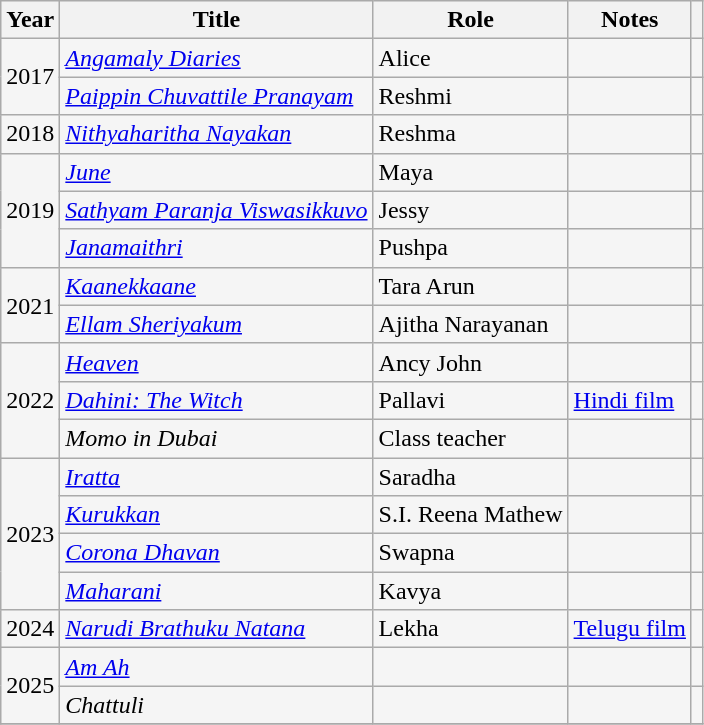<table class="wikitable sortable" style="background:#f5f5f5;">
<tr>
<th scope="col">Year</th>
<th scope="col">Title</th>
<th scope="col">Role</th>
<th class="unsortable" scope="col">Notes</th>
<th class="unsortable" scope="col"></th>
</tr>
<tr>
<td rowspan=2>2017</td>
<td><em><a href='#'>Angamaly Diaries</a></em></td>
<td>Alice</td>
<td></td>
<td></td>
</tr>
<tr>
<td><em><a href='#'>Paippin Chuvattile Pranayam</a></em></td>
<td>Reshmi</td>
<td></td>
<td></td>
</tr>
<tr>
<td>2018</td>
<td><em><a href='#'>Nithyaharitha Nayakan</a></em></td>
<td>Reshma</td>
<td></td>
<td></td>
</tr>
<tr>
<td rowspan=3>2019</td>
<td><em><a href='#'>June</a></em></td>
<td>Maya</td>
<td></td>
<td></td>
</tr>
<tr>
<td><em><a href='#'>Sathyam Paranja Viswasikkuvo</a></em></td>
<td>Jessy</td>
<td></td>
<td></td>
</tr>
<tr>
<td><em><a href='#'>Janamaithri</a></em></td>
<td>Pushpa</td>
<td></td>
<td></td>
</tr>
<tr>
<td rowspan=2>2021</td>
<td><em><a href='#'>Kaanekkaane</a></em></td>
<td>Tara Arun</td>
<td></td>
<td></td>
</tr>
<tr>
<td><em><a href='#'>Ellam Sheriyakum</a></em></td>
<td>Ajitha Narayanan</td>
<td></td>
<td></td>
</tr>
<tr>
<td rowspan=3>2022</td>
<td><em><a href='#'>Heaven</a></em></td>
<td>Ancy John</td>
<td></td>
<td></td>
</tr>
<tr>
<td><em><a href='#'>Dahini: The Witch</a></em></td>
<td>Pallavi</td>
<td><a href='#'>Hindi film</a></td>
<td></td>
</tr>
<tr>
<td><em>Momo in Dubai</em></td>
<td>Class teacher</td>
<td></td>
<td></td>
</tr>
<tr>
<td rowspan="4">2023</td>
<td><em><a href='#'>Iratta</a></em></td>
<td>Saradha</td>
<td></td>
<td></td>
</tr>
<tr>
<td><em><a href='#'>Kurukkan</a></em></td>
<td>S.I. Reena Mathew</td>
<td></td>
<td></td>
</tr>
<tr>
<td><em><a href='#'>Corona Dhavan</a></em></td>
<td>Swapna</td>
<td></td>
<td></td>
</tr>
<tr>
<td><em><a href='#'>Maharani</a></em></td>
<td>Kavya</td>
<td></td>
<td></td>
</tr>
<tr>
<td>2024</td>
<td><em><a href='#'>Narudi Brathuku Natana</a></em></td>
<td>Lekha</td>
<td><a href='#'>Telugu film</a></td>
<td></td>
</tr>
<tr>
<td rowspan=2>2025</td>
<td><em><a href='#'>Am Ah</a></em></td>
<td></td>
<td></td>
<td></td>
</tr>
<tr>
<td><em>Chattuli</em></td>
<td></td>
<td></td>
<td></td>
</tr>
<tr>
</tr>
</table>
